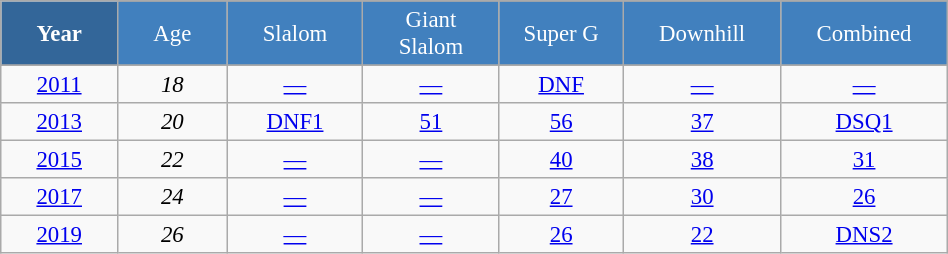<table class="wikitable" style="font-size:95%; text-align:center; border:grey solid 1px; border-collapse:collapse;" width="50%">
<tr style="background-color:#369; color:white;">
<td rowspan="2" colspan="1" width="5%"><strong>Year</strong></td>
</tr>
<tr style="background-color:#4180be; color:white;">
<td width="5%">Age</td>
<td width="5%">Slalom</td>
<td width="5%">Giant<br>Slalom</td>
<td width="5%">Super G</td>
<td width="5%">Downhill</td>
<td width="5%">Combined</td>
</tr>
<tr style="background-color:#8CB2D8; color:white;">
</tr>
<tr>
<td><a href='#'>2011</a></td>
<td><em>18</em></td>
<td><a href='#'>—</a></td>
<td><a href='#'>—</a></td>
<td><a href='#'>DNF</a></td>
<td><a href='#'>—</a></td>
<td><a href='#'>—</a></td>
</tr>
<tr>
<td><a href='#'>2013</a></td>
<td><em>20</em></td>
<td><a href='#'>DNF1</a></td>
<td><a href='#'>51</a></td>
<td><a href='#'>56</a></td>
<td><a href='#'>37</a></td>
<td><a href='#'>DSQ1</a></td>
</tr>
<tr>
<td><a href='#'>2015</a></td>
<td><em>22</em></td>
<td><a href='#'>—</a></td>
<td><a href='#'>—</a></td>
<td><a href='#'>40</a></td>
<td><a href='#'>38</a></td>
<td><a href='#'>31</a></td>
</tr>
<tr>
<td><a href='#'>2017</a></td>
<td><em>24</em></td>
<td><a href='#'>—</a></td>
<td><a href='#'>—</a></td>
<td><a href='#'>27</a></td>
<td><a href='#'>30</a></td>
<td><a href='#'>26</a></td>
</tr>
<tr>
<td><a href='#'>2019</a></td>
<td><em>26</em></td>
<td><a href='#'>—</a></td>
<td><a href='#'>—</a></td>
<td><a href='#'>26</a></td>
<td><a href='#'>22</a></td>
<td><a href='#'>DNS2</a></td>
</tr>
</table>
